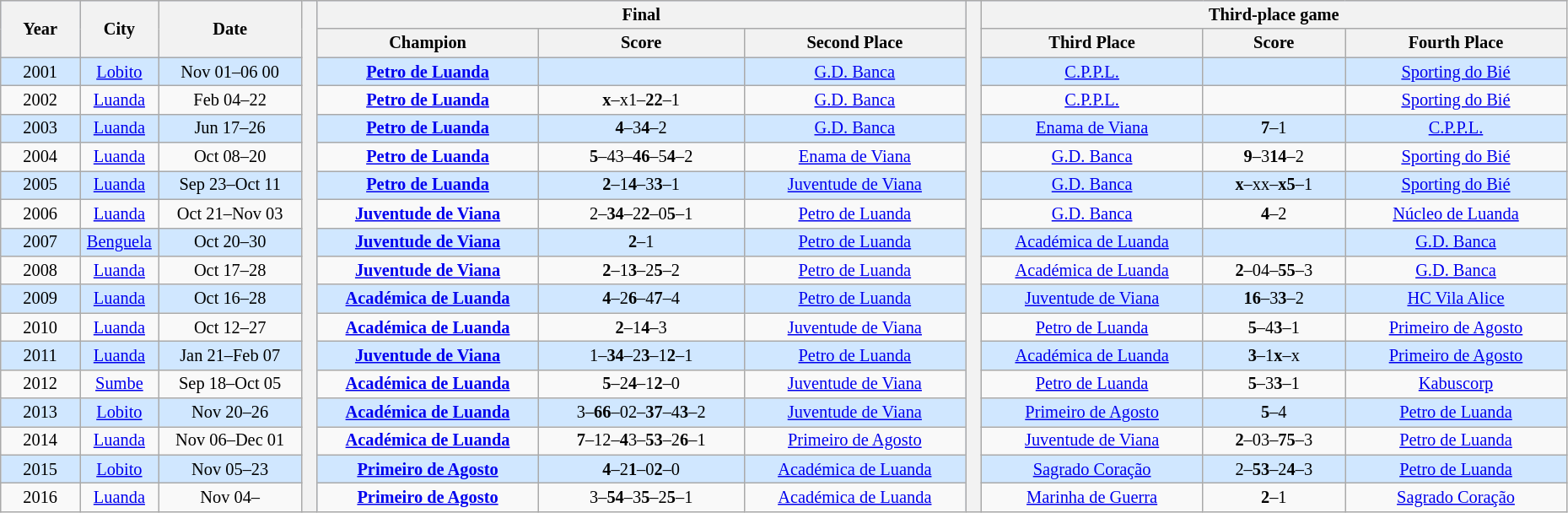<table class="wikitable" style="font-size:85%; width: 98%; text-align: center;">
<tr bgcolor=#C1D8FF>
<th rowspan=2 width=5%>Year</th>
<th rowspan=2 width=5%>City</th>
<th rowspan=2 width=9%>Date</th>
<th width=1% rowspan=18 bgcolor=ffffff></th>
<th colspan=3>Final</th>
<th width=1% rowspan=18 bgcolor=ffffff></th>
<th colspan=3>Third-place game</th>
</tr>
<tr bgcolor=#EFEFEF>
<th width=14%>Champion</th>
<th width=13%>Score</th>
<th width=14%>Second Place</th>
<th width=14%>Third Place</th>
<th width=9%>Score</th>
<th width=14%>Fourth Place</th>
</tr>
<tr bgcolor=#d0e7ff>
<td>2001</td>
<td><a href='#'>Lobito</a></td>
<td>Nov 01–06 00</td>
<td><strong><a href='#'>Petro de Luanda</a></strong></td>
<td></td>
<td><a href='#'>G.D. Banca</a></td>
<td><a href='#'>C.P.P.L.</a></td>
<td></td>
<td><a href='#'>Sporting do Bié</a></td>
</tr>
<tr>
<td>2002</td>
<td><a href='#'>Luanda</a></td>
<td>Feb 04–22</td>
<td><strong><a href='#'>Petro de Luanda</a></strong></td>
<td><strong>x</strong>–x1–<strong>2</strong><strong>2</strong>–1</td>
<td><a href='#'>G.D. Banca</a></td>
<td><a href='#'>C.P.P.L.</a></td>
<td></td>
<td><a href='#'>Sporting do Bié</a></td>
</tr>
<tr bgcolor=#d0e7ff>
<td>2003</td>
<td><a href='#'>Luanda</a></td>
<td>Jun 17–26</td>
<td><strong><a href='#'>Petro de Luanda</a></strong></td>
<td><strong>4</strong>–3<strong>4</strong>–2</td>
<td><a href='#'>G.D. Banca</a></td>
<td><a href='#'>Enama de Viana</a></td>
<td><strong>7</strong>–1</td>
<td><a href='#'>C.P.P.L.</a></td>
</tr>
<tr>
<td>2004</td>
<td><a href='#'>Luanda</a></td>
<td>Oct 08–20</td>
<td><strong><a href='#'>Petro de Luanda</a></strong></td>
<td><strong>5</strong>–43–<strong>4</strong><strong>6</strong>–5<strong>4</strong>–2</td>
<td><a href='#'>Enama de Viana</a></td>
<td><a href='#'>G.D. Banca</a></td>
<td><strong>9</strong>–3<strong>14</strong>–2</td>
<td><a href='#'>Sporting do Bié</a></td>
</tr>
<tr bgcolor=#d0e7ff>
<td>2005</td>
<td><a href='#'>Luanda</a></td>
<td>Sep 23–Oct 11</td>
<td><strong><a href='#'>Petro de Luanda</a></strong></td>
<td><strong>2</strong>–1<strong>4</strong>–3<strong>3</strong>–1</td>
<td><a href='#'>Juventude de Viana</a></td>
<td><a href='#'>G.D. Banca</a></td>
<td><strong>x</strong>–xx–<strong>x</strong><strong>5</strong>–1</td>
<td><a href='#'>Sporting do Bié</a></td>
</tr>
<tr>
<td>2006</td>
<td><a href='#'>Luanda</a></td>
<td>Oct 21–Nov 03</td>
<td><strong><a href='#'>Juventude de Viana</a></strong></td>
<td>2–<strong>3</strong><strong>4</strong>–2<strong>2</strong>–0<strong>5</strong>–1</td>
<td><a href='#'>Petro de Luanda</a></td>
<td><a href='#'>G.D. Banca</a></td>
<td><strong>4</strong>–2</td>
<td><a href='#'>Núcleo de Luanda</a></td>
</tr>
<tr bgcolor=#d0e7ff>
<td>2007</td>
<td><a href='#'>Benguela</a></td>
<td>Oct 20–30</td>
<td><strong><a href='#'>Juventude de Viana</a></strong></td>
<td><strong>2</strong>–1</td>
<td><a href='#'>Petro de Luanda</a></td>
<td><a href='#'>Académica de Luanda</a></td>
<td></td>
<td><a href='#'>G.D. Banca</a></td>
</tr>
<tr>
<td>2008</td>
<td><a href='#'>Luanda</a></td>
<td>Oct 17–28</td>
<td><strong><a href='#'>Juventude de Viana</a></strong></td>
<td><strong>2</strong>–1<strong>3</strong>–2<strong>5</strong>–2</td>
<td><a href='#'>Petro de Luanda</a></td>
<td><a href='#'>Académica de Luanda</a></td>
<td><strong>2</strong>–04–<strong>5</strong><strong>5</strong>–3</td>
<td><a href='#'>G.D. Banca</a></td>
</tr>
<tr bgcolor=#d0e7ff>
<td>2009</td>
<td><a href='#'>Luanda</a></td>
<td>Oct 16–28</td>
<td><strong><a href='#'>Académica de Luanda</a></strong></td>
<td><strong>4</strong>–2<strong>6</strong>–4<strong>7</strong>–4</td>
<td><a href='#'>Petro de Luanda</a></td>
<td><a href='#'>Juventude de Viana</a></td>
<td><strong>16</strong>–3<strong>3</strong>–2</td>
<td><a href='#'>HC Vila Alice</a></td>
</tr>
<tr>
<td>2010</td>
<td><a href='#'>Luanda</a></td>
<td>Oct 12–27</td>
<td><strong><a href='#'>Académica de Luanda</a></strong></td>
<td><strong>2</strong>–1<strong>4</strong>–3 </td>
<td><a href='#'>Juventude de Viana</a></td>
<td><a href='#'>Petro de Luanda</a></td>
<td><strong>5</strong>–4<strong>3</strong>–1 </td>
<td><a href='#'>Primeiro de Agosto</a></td>
</tr>
<tr bgcolor=#d0e7ff>
<td>2011</td>
<td><a href='#'>Luanda</a></td>
<td>Jan 21–Feb 07</td>
<td><strong><a href='#'>Juventude de Viana</a></strong></td>
<td>1–<strong>3</strong><strong>4</strong>–2<strong>3</strong>–1<strong>2</strong>–1</td>
<td><a href='#'>Petro de Luanda</a></td>
<td><a href='#'>Académica de Luanda</a></td>
<td><strong>3</strong>–1<strong>x</strong>–x</td>
<td><a href='#'>Primeiro de Agosto</a></td>
</tr>
<tr>
<td>2012</td>
<td><a href='#'>Sumbe</a></td>
<td>Sep 18–Oct 05</td>
<td><strong><a href='#'>Académica de Luanda</a></strong></td>
<td><strong>5</strong>–2<strong>4</strong>–1<strong>2</strong>–0</td>
<td><a href='#'>Juventude de Viana</a></td>
<td><a href='#'>Petro de Luanda</a></td>
<td><strong>5</strong>–3<strong>3</strong>–1</td>
<td><a href='#'>Kabuscorp</a></td>
</tr>
<tr bgcolor=#d0e7ff>
<td>2013</td>
<td><a href='#'>Lobito</a></td>
<td>Nov 20–26</td>
<td><strong><a href='#'>Académica de Luanda</a></strong></td>
<td>3–<strong>6</strong><strong>6</strong>–02–<strong>3</strong><strong>7</strong>–4<strong>3</strong>–2</td>
<td><a href='#'>Juventude de Viana</a></td>
<td><a href='#'>Primeiro de Agosto</a></td>
<td><strong>5</strong>–4</td>
<td><a href='#'>Petro de Luanda</a></td>
</tr>
<tr>
<td>2014</td>
<td><a href='#'>Luanda</a></td>
<td>Nov 06–Dec 01</td>
<td><strong><a href='#'>Académica de Luanda</a></strong></td>
<td><strong>7</strong>–12–<strong>4</strong>3–<strong>5</strong><strong>3</strong>–2<strong>6</strong>–1</td>
<td><a href='#'>Primeiro de Agosto</a></td>
<td><a href='#'>Juventude de Viana</a></td>
<td><strong>2</strong>–03–<strong>7</strong><strong>5</strong>–3</td>
<td><a href='#'>Petro de Luanda</a></td>
</tr>
<tr bgcolor=#d0e7ff>
<td>2015</td>
<td><a href='#'>Lobito</a></td>
<td>Nov 05–23</td>
<td><strong><a href='#'>Primeiro de Agosto</a></strong></td>
<td><strong>4</strong>–2<strong>1</strong>–0<strong>2</strong>–0</td>
<td><a href='#'>Académica de Luanda</a></td>
<td><a href='#'>Sagrado Coração</a></td>
<td>2–<strong>5</strong><strong>3</strong>–2<strong>4</strong>–3</td>
<td><a href='#'>Petro de Luanda</a></td>
</tr>
<tr>
<td>2016</td>
<td><a href='#'>Luanda</a></td>
<td>Nov 04–</td>
<td><strong><a href='#'>Primeiro de Agosto</a></strong></td>
<td>3–<strong>5</strong><strong>4</strong>–3<strong>5</strong>–2<strong>5</strong>–1</td>
<td><a href='#'>Académica de Luanda</a></td>
<td><a href='#'>Marinha de Guerra</a></td>
<td><strong>2</strong>–1</td>
<td><a href='#'>Sagrado Coração</a></td>
</tr>
</table>
